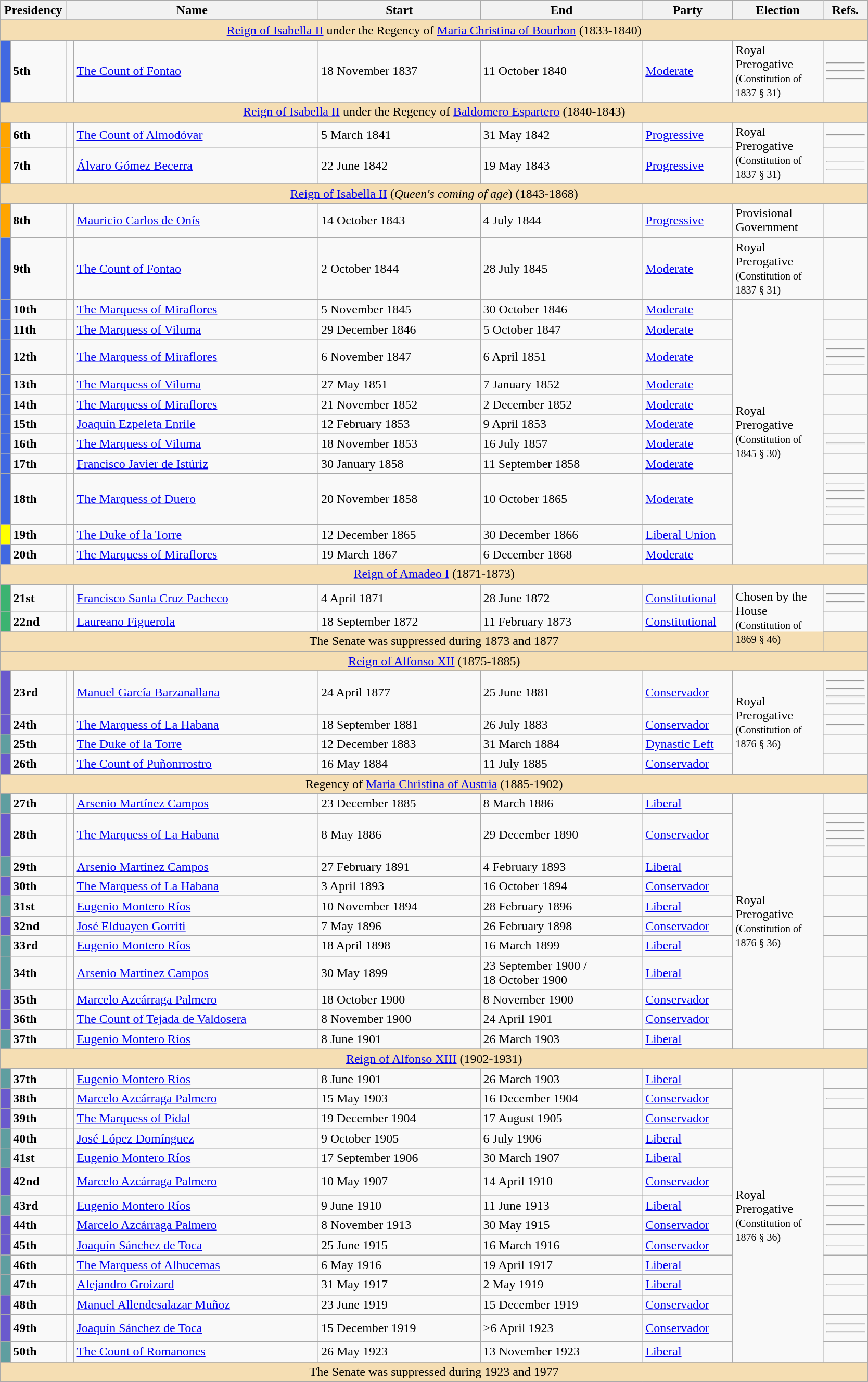<table class="wikitable" width=88%>
<tr>
<th colspan=2 width=5%>Presidency</th>
<th colspan=2 width=28%>Name</th>
<th width=18%>Start</th>
<th width=18%>End</th>
<th width=10%>Party</th>
<th width=10%>Election</th>
<th width=5%>Refs.</th>
</tr>
<tr>
</tr>
<tr ->
<td align=center bgcolor=wheat colspan=9><a href='#'>Reign of Isabella II</a> under the Regency of <a href='#'>Maria Christina of Bourbon</a> (1833-1840)</td>
</tr>
<tr ->
</tr>
<tr>
<td bgcolor=royalblue></td>
<td><strong>5th</strong></td>
<td></td>
<td><a href='#'>The Count of Fontao</a></td>
<td>18 November 1837</td>
<td>11 October 1840</td>
<td><a href='#'>Moderate</a></td>
<td>Royal Prerogative <small> (Constitution of 1837 § 31) </small></td>
<td><hr><hr><hr></td>
</tr>
<tr>
</tr>
<tr ->
<td align=center bgcolor=wheat colspan=9><a href='#'>Reign of Isabella II</a> under the Regency of <a href='#'>Baldomero Espartero</a> (1840-1843)</td>
</tr>
<tr ->
</tr>
<tr>
<td bgcolor=orange></td>
<td><strong>6th</strong></td>
<td></td>
<td><a href='#'>The Count of Almodóvar</a></td>
<td>5 March 1841</td>
<td>31 May 1842</td>
<td><a href='#'>Progressive</a></td>
<td rowspan=2>Royal Prerogative <small> (Constitution of 1837 § 31) </small></td>
<td><hr></td>
</tr>
<tr>
<td bgcolor=orange></td>
<td><strong>7th</strong></td>
<td></td>
<td><a href='#'>Álvaro Gómez Becerra</a></td>
<td>22 June 1842</td>
<td>19 May 1843</td>
<td><a href='#'>Progressive</a></td>
<td><hr><hr></td>
</tr>
<tr>
</tr>
<tr ->
<td align=center bgcolor=wheat colspan=9><a href='#'>Reign of Isabella II</a> (<em>Queen's coming of age</em>) (1843-1868)</td>
</tr>
<tr ->
</tr>
<tr>
<td bgcolor=orange></td>
<td><strong>8th</strong></td>
<td></td>
<td><a href='#'>Mauricio Carlos de Onís</a></td>
<td>14 October 1843</td>
<td>4 July 1844</td>
<td><a href='#'>Progressive</a></td>
<td>Provisional Government</td>
<td></td>
</tr>
<tr>
<td bgcolor=royalblue></td>
<td><strong>9th</strong></td>
<td></td>
<td><a href='#'>The Count of Fontao</a></td>
<td>2 October 1844</td>
<td>28 July 1845</td>
<td><a href='#'>Moderate</a></td>
<td>Royal Prerogative <small> (Constitution of 1837 § 31) </small></td>
<td></td>
</tr>
<tr>
<td bgcolor=royalblue></td>
<td><strong>10th</strong></td>
<td></td>
<td><a href='#'>The Marquess of Miraflores</a></td>
<td>5 November 1845</td>
<td>30 October 1846</td>
<td><a href='#'>Moderate</a></td>
<td rowspan=11>Royal Prerogative <small> (Constitution of 1845 § 30) </small></td>
<td></td>
</tr>
<tr>
<td bgcolor=royalblue></td>
<td><strong>11th</strong></td>
<td></td>
<td><a href='#'>The Marquess of Viluma</a></td>
<td>29 December 1846</td>
<td>5 October 1847</td>
<td><a href='#'>Moderate</a></td>
<td></td>
</tr>
<tr>
<td bgcolor=royalblue></td>
<td><strong>12th</strong></td>
<td></td>
<td><a href='#'>The Marquess of Miraflores</a></td>
<td>6 November 1847</td>
<td>6 April 1851</td>
<td><a href='#'>Moderate</a></td>
<td><hr><hr><hr></td>
</tr>
<tr>
<td bgcolor=royalblue></td>
<td><strong>13th</strong></td>
<td></td>
<td><a href='#'>The Marquess of Viluma</a></td>
<td>27 May 1851</td>
<td>7 January 1852</td>
<td><a href='#'>Moderate</a></td>
<td></td>
</tr>
<tr>
<td bgcolor=royalblue></td>
<td><strong>14th</strong></td>
<td></td>
<td><a href='#'>The Marquess of Miraflores</a></td>
<td>21 November 1852</td>
<td>2 December 1852</td>
<td><a href='#'>Moderate</a></td>
<td></td>
</tr>
<tr>
<td bgcolor=royalblue></td>
<td><strong>15th</strong></td>
<td></td>
<td><a href='#'>Joaquín Ezpeleta Enrile</a></td>
<td>12 February 1853</td>
<td>9 April 1853</td>
<td><a href='#'>Moderate</a></td>
<td></td>
</tr>
<tr>
<td bgcolor=royalblue></td>
<td><strong>16th</strong></td>
<td></td>
<td><a href='#'>The Marquess of Viluma</a></td>
<td>18 November 1853</td>
<td>16 July 1857</td>
<td><a href='#'>Moderate</a></td>
<td><hr></td>
</tr>
<tr>
<td bgcolor=royalblue></td>
<td><strong>17th</strong></td>
<td></td>
<td><a href='#'>Francisco Javier de Istúriz</a></td>
<td>30 January 1858</td>
<td>11 September 1858</td>
<td><a href='#'>Moderate</a></td>
<td></td>
</tr>
<tr>
<td bgcolor=royalblue></td>
<td><strong>18th</strong></td>
<td></td>
<td><a href='#'>The Marquess of Duero</a></td>
<td>20 November 1858</td>
<td>10 October 1865</td>
<td><a href='#'>Moderate</a></td>
<td><hr><hr><hr><hr><hr></td>
</tr>
<tr>
<td bgcolor=yellow></td>
<td><strong>19th</strong></td>
<td></td>
<td><a href='#'>The Duke of la Torre</a></td>
<td>12 December 1865</td>
<td>30 December 1866</td>
<td><a href='#'>Liberal Union</a></td>
<td></td>
</tr>
<tr>
<td bgcolor=royalblue></td>
<td><strong>20th</strong></td>
<td></td>
<td><a href='#'>The Marquess of Miraflores</a></td>
<td>19 March 1867</td>
<td>6 December 1868</td>
<td><a href='#'>Moderate</a></td>
<td><hr></td>
</tr>
<tr ->
<td align=center bgcolor=wheat colspan=9><a href='#'>Reign of Amadeo I</a> (1871-1873)</td>
</tr>
<tr ->
</tr>
<tr>
<td bgcolor=MediumSeaGreen></td>
<td><strong>21st</strong></td>
<td></td>
<td><a href='#'>Francisco Santa Cruz Pacheco</a></td>
<td>4 April 1871</td>
<td>28 June 1872</td>
<td><a href='#'>Constitutional</a></td>
<td rowspan=4>Chosen by the House <small>(Constitution of 1869 § 46)</small></td>
<td><hr><hr></td>
</tr>
<tr>
<td bgcolor=MediumSeaGreen></td>
<td><strong>22nd</strong></td>
<td></td>
<td><a href='#'>Laureano Figuerola</a></td>
<td>18 September 1872</td>
<td>11 February 1873</td>
<td><a href='#'>Constitutional</a></td>
<td></td>
</tr>
<tr>
</tr>
<tr ->
<td align=center bgcolor=wheat colspan=9>The Senate was suppressed during 1873 and 1877</td>
</tr>
<tr ->
</tr>
<tr>
</tr>
<tr ->
<td align=center bgcolor=wheat colspan=9><a href='#'>Reign of Alfonso XII</a> (1875-1885)</td>
</tr>
<tr ->
</tr>
<tr>
<td bgcolor=SlateBlue></td>
<td><strong>23rd</strong></td>
<td></td>
<td><a href='#'>Manuel García Barzanallana</a></td>
<td>24 April 1877</td>
<td>25 June 1881</td>
<td><a href='#'>Conservador</a></td>
<td rowspan=4>Royal Prerogative <small> (Constitution of 1876 § 36) </small></td>
<td><hr><hr><hr><hr></td>
</tr>
<tr>
<td bgcolor=SlateBlue></td>
<td><strong>24th</strong></td>
<td></td>
<td><a href='#'>The Marquess of La Habana</a></td>
<td>18 September 1881</td>
<td>26 July 1883</td>
<td><a href='#'>Conservador</a></td>
<td><hr></td>
</tr>
<tr>
<td bgcolor=CadetBlue></td>
<td><strong>25th</strong></td>
<td></td>
<td><a href='#'>The Duke of la Torre</a></td>
<td>12 December 1883</td>
<td>31 March 1884</td>
<td><a href='#'>Dynastic Left</a></td>
<td></td>
</tr>
<tr>
<td bgcolor=SlateBlue></td>
<td><strong>26th</strong></td>
<td></td>
<td><a href='#'>The Count of Puñonrrostro</a></td>
<td>16 May 1884</td>
<td>11 July 1885</td>
<td><a href='#'>Conservador</a></td>
<td></td>
</tr>
<tr>
</tr>
<tr ->
<td align=center bgcolor=wheat colspan=9>Regency of <a href='#'>Maria Christina of Austria</a> (1885-1902)</td>
</tr>
<tr ->
</tr>
<tr>
<td bgcolor=CadetBlue></td>
<td><strong>27th</strong></td>
<td></td>
<td><a href='#'>Arsenio Martínez Campos</a></td>
<td>23 December 1885</td>
<td>8 March 1886</td>
<td><a href='#'>Liberal</a></td>
<td rowspan=11>Royal Prerogative <small> (Constitution of 1876 § 36) </small></td>
<td></td>
</tr>
<tr>
<td bgcolor=SlateBlue></td>
<td><strong>28th</strong></td>
<td></td>
<td><a href='#'>The Marquess of La Habana</a></td>
<td>8 May 1886</td>
<td>29 December 1890</td>
<td><a href='#'>Conservador</a></td>
<td><hr><hr><hr><hr></td>
</tr>
<tr>
<td bgcolor=CadetBlue></td>
<td><strong>29th</strong></td>
<td></td>
<td><a href='#'>Arsenio Martínez Campos</a></td>
<td>27 February 1891</td>
<td>4 February 1893</td>
<td><a href='#'>Liberal</a></td>
<td></td>
</tr>
<tr>
<td bgcolor=SlateBlue></td>
<td><strong>30th</strong></td>
<td></td>
<td><a href='#'>The Marquess of La Habana</a></td>
<td>3 April 1893</td>
<td>16 October 1894</td>
<td><a href='#'>Conservador</a></td>
<td></td>
</tr>
<tr>
<td bgcolor=CadetBlue></td>
<td><strong>31st</strong></td>
<td></td>
<td><a href='#'>Eugenio Montero Ríos</a></td>
<td>10 November 1894</td>
<td>28 February 1896</td>
<td><a href='#'>Liberal</a></td>
<td></td>
</tr>
<tr>
<td bgcolor=SlateBlue></td>
<td><strong>32nd</strong></td>
<td></td>
<td><a href='#'>José Elduayen Gorriti</a></td>
<td>7 May 1896</td>
<td>26 February 1898</td>
<td><a href='#'>Conservador</a></td>
<td></td>
</tr>
<tr>
<td bgcolor=CadetBlue></td>
<td><strong>33rd</strong></td>
<td></td>
<td><a href='#'>Eugenio Montero Ríos</a></td>
<td>18 April 1898</td>
<td>16 March 1899</td>
<td><a href='#'>Liberal</a></td>
<td></td>
</tr>
<tr>
<td bgcolor=CadetBlue></td>
<td><strong>34th</strong></td>
<td></td>
<td><a href='#'>Arsenio Martínez Campos</a></td>
<td>30 May 1899</td>
<td>23 September 1900 /<br>18 October 1900</td>
<td><a href='#'>Liberal</a></td>
<td></td>
</tr>
<tr>
<td bgcolor=SlateBlue></td>
<td><strong>35th</strong></td>
<td></td>
<td><a href='#'>Marcelo Azcárraga Palmero</a></td>
<td>18 October 1900</td>
<td>8 November 1900</td>
<td><a href='#'>Conservador</a></td>
<td></td>
</tr>
<tr>
<td bgcolor=SlateBlue></td>
<td><strong>36th</strong></td>
<td></td>
<td><a href='#'>The Count of Tejada de Valdosera</a></td>
<td>8 November 1900</td>
<td>24 April 1901</td>
<td><a href='#'>Conservador</a></td>
<td></td>
</tr>
<tr>
<td bgcolor=CadetBlue></td>
<td><strong>37th</strong></td>
<td></td>
<td><a href='#'>Eugenio Montero Ríos</a></td>
<td>8 June 1901</td>
<td>26 March 1903</td>
<td><a href='#'>Liberal</a></td>
<td></td>
</tr>
<tr>
</tr>
<tr ->
<td align=center bgcolor=wheat colspan=9><a href='#'>Reign of Alfonso XIII</a> (1902-1931)</td>
</tr>
<tr ->
</tr>
<tr>
<td bgcolor=CadetBlue></td>
<td><strong>37th</strong></td>
<td></td>
<td><a href='#'>Eugenio Montero Ríos</a></td>
<td>8 June 1901</td>
<td>26 March 1903</td>
<td><a href='#'>Liberal</a></td>
<td rowspan=14>Royal Prerogative <small> (Constitution of 1876 § 36) </small></td>
<td></td>
</tr>
<tr>
<td bgcolor=SlateBlue></td>
<td><strong>38th</strong></td>
<td></td>
<td><a href='#'>Marcelo Azcárraga Palmero</a></td>
<td>15 May 1903</td>
<td>16 December 1904</td>
<td><a href='#'>Conservador</a></td>
<td><hr></td>
</tr>
<tr>
<td bgcolor=SlateBlue></td>
<td><strong>39th</strong></td>
<td></td>
<td><a href='#'>The Marquess of Pidal</a></td>
<td>19 December 1904</td>
<td>17 August 1905</td>
<td><a href='#'>Conservador</a></td>
<td></td>
</tr>
<tr>
<td bgcolor=CadetBlue></td>
<td><strong>40th</strong></td>
<td></td>
<td><a href='#'>José López Domínguez</a></td>
<td>9 October 1905</td>
<td>6 July 1906</td>
<td><a href='#'>Liberal</a></td>
<td></td>
</tr>
<tr>
<td bgcolor=CadetBlue></td>
<td><strong>41st</strong></td>
<td></td>
<td><a href='#'>Eugenio Montero Ríos</a></td>
<td>17 September 1906</td>
<td>30 March 1907</td>
<td><a href='#'>Liberal</a></td>
<td></td>
</tr>
<tr>
<td bgcolor=SlateBlue></td>
<td><strong>42nd</strong></td>
<td></td>
<td><a href='#'>Marcelo Azcárraga Palmero</a></td>
<td>10 May 1907</td>
<td>14 April 1910</td>
<td><a href='#'>Conservador</a></td>
<td><hr><hr></td>
</tr>
<tr>
<td bgcolor=CadetBlue></td>
<td><strong>43rd</strong></td>
<td></td>
<td><a href='#'>Eugenio Montero Ríos</a></td>
<td>9 June 1910</td>
<td>11 June 1913</td>
<td><a href='#'>Liberal</a></td>
<td><hr></td>
</tr>
<tr>
<td bgcolor=SlateBlue></td>
<td><strong>44th</strong></td>
<td></td>
<td><a href='#'>Marcelo Azcárraga Palmero</a></td>
<td>8 November 1913</td>
<td>30 May 1915</td>
<td><a href='#'>Conservador</a></td>
<td><hr></td>
</tr>
<tr>
<td bgcolor=SlateBlue></td>
<td><strong>45th</strong></td>
<td></td>
<td><a href='#'>Joaquín Sánchez de Toca</a></td>
<td>25 June 1915</td>
<td>16 March 1916</td>
<td><a href='#'>Conservador</a></td>
<td><hr></td>
</tr>
<tr>
<td bgcolor=CadetBlue></td>
<td><strong>46th</strong></td>
<td></td>
<td><a href='#'>The Marquess of Alhucemas</a></td>
<td>6 May 1916</td>
<td>19 April 1917</td>
<td><a href='#'>Liberal</a></td>
<td><br></td>
</tr>
<tr>
<td bgcolor=CadetBlue></td>
<td><strong>47th</strong></td>
<td></td>
<td><a href='#'>Alejandro Groizard</a></td>
<td>31 May 1917</td>
<td>2 May 1919</td>
<td><a href='#'>Liberal</a></td>
<td><hr></td>
</tr>
<tr>
<td bgcolor=SlateBlue></td>
<td><strong>48th</strong></td>
<td></td>
<td><a href='#'>Manuel Allendesalazar Muñoz</a></td>
<td>23 June 1919</td>
<td>15 December 1919</td>
<td><a href='#'>Conservador</a></td>
<td></td>
</tr>
<tr>
<td bgcolor=SlateBlue></td>
<td><strong>49th</strong></td>
<td></td>
<td><a href='#'>Joaquín Sánchez de Toca</a></td>
<td>15 December 1919</td>
<td>>6 April 1923</td>
<td><a href='#'>Conservador</a></td>
<td><hr><hr></td>
</tr>
<tr>
<td bgcolor=CadetBlue></td>
<td><strong>50th</strong></td>
<td></td>
<td><a href='#'>The Count of Romanones</a></td>
<td>26 May 1923</td>
<td>13 November 1923</td>
<td><a href='#'>Liberal</a></td>
<td></td>
</tr>
<tr>
</tr>
<tr ->
<td align=center bgcolor=wheat colspan=9>The Senate was suppressed during 1923 and 1977</td>
</tr>
<tr ->
</tr>
<tr>
</tr>
</table>
